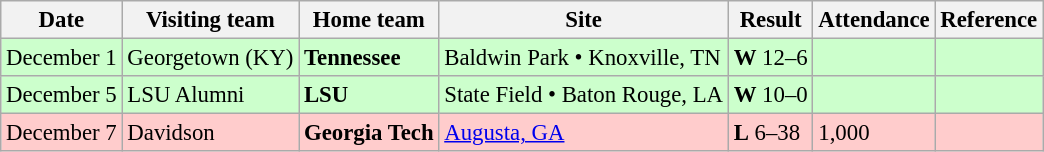<table class="wikitable" style="font-size:95%;">
<tr>
<th>Date</th>
<th>Visiting team</th>
<th>Home team</th>
<th>Site</th>
<th>Result</th>
<th>Attendance</th>
<th class="unsortable">Reference</th>
</tr>
<tr bgcolor=ccffcc>
<td>December 1</td>
<td>Georgetown (KY)</td>
<td><strong>Tennessee</strong></td>
<td>Baldwin Park • Knoxville, TN</td>
<td><strong>W</strong> 12–6</td>
<td></td>
<td></td>
</tr>
<tr bgcolor=ccffcc>
<td>December 5</td>
<td>LSU Alumni</td>
<td><strong>LSU</strong></td>
<td>State Field • Baton Rouge, LA</td>
<td><strong>W</strong> 10–0</td>
<td></td>
<td></td>
</tr>
<tr bgcolor=ffcccc>
<td>December 7</td>
<td>Davidson</td>
<td><strong>Georgia Tech</strong></td>
<td><a href='#'>Augusta, GA</a></td>
<td><strong>L</strong> 6–38</td>
<td>1,000</td>
<td></td>
</tr>
</table>
